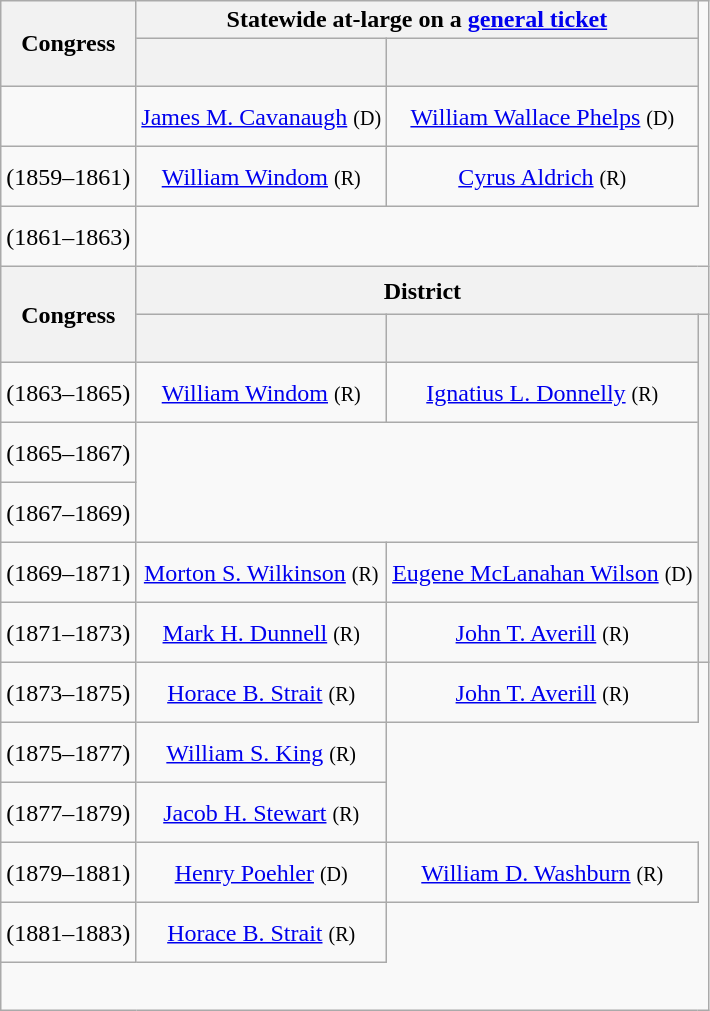<table class=wikitable style="text-align:center">
<tr>
<th rowspan=2>Congress</th>
<th colspan=2>Statewide at-large on a <a href='#'>general ticket</a></th>
</tr>
<tr style="height:2em">
<th></th>
<th></th>
</tr>
<tr style="height:2.5em">
<td><strong></strong> </td>
<td><a href='#'>James M. Cavanaugh</a> <small>(D)</small></td>
<td><a href='#'>William Wallace Phelps</a> <small>(D)</small></td>
</tr>
<tr style="height:2.5em">
<td><strong></strong> (1859–1861)</td>
<td><a href='#'>William Windom</a> <small>(R)</small></td>
<td><a href='#'>Cyrus Aldrich</a> <small>(R)</small></td>
</tr>
<tr style="height:2.5em">
<td><strong></strong> (1861–1863)</td>
</tr>
<tr style="height:2em">
<th rowspan=2>Congress</th>
<th colspan=10>District</th>
</tr>
<tr style="height:2em">
<th></th>
<th></th>
<th valign=bottom rowspan=6></th>
</tr>
<tr style="height:2.5em">
<td><strong></strong> (1863–1865)</td>
<td><a href='#'>William Windom</a> <small>(R)</small></td>
<td><a href='#'>Ignatius L. Donnelly</a> <small>(R)</small></td>
</tr>
<tr style="height:2.5em">
<td><strong></strong> (1865–1867)</td>
</tr>
<tr style="height:2.5em">
<td><strong></strong> (1867–1869)</td>
</tr>
<tr style="height:2.5em">
<td><strong></strong> (1869–1871)</td>
<td><a href='#'>Morton S. Wilkinson</a> <small>(R)</small></td>
<td><a href='#'>Eugene McLanahan Wilson</a> <small>(D)</small></td>
</tr>
<tr style="height:2.5em">
<td><strong></strong> (1871–1873)</td>
<td><a href='#'>Mark H. Dunnell</a> <small>(R)</small></td>
<td><a href='#'>John T. Averill</a> <small>(R)</small></td>
</tr>
<tr style="height:2.5em">
<td><strong></strong> (1873–1875)</td>
<td><a href='#'>Horace B. Strait</a> <small>(R)</small></td>
<td><a href='#'>John T. Averill</a> <small>(R)</small></td>
</tr>
<tr style="height:2.5em">
<td><strong></strong> (1875–1877)</td>
<td><a href='#'>William S. King</a> <small>(R)</small></td>
</tr>
<tr style="height:2.5em">
<td><strong></strong> (1877–1879)</td>
<td><a href='#'>Jacob H. Stewart</a> <small>(R)</small></td>
</tr>
<tr style="height:2.5em">
<td><strong></strong> (1879–1881)</td>
<td><a href='#'>Henry Poehler</a> <small>(D)</small></td>
<td><a href='#'>William D. Washburn</a> <small>(R)</small></td>
</tr>
<tr style="height:2.5em">
<td><strong></strong> (1881–1883)</td>
<td><a href='#'>Horace B. Strait</a> <small>(R)</small></td>
</tr>
<tr style="height:2em">
</tr>
</table>
